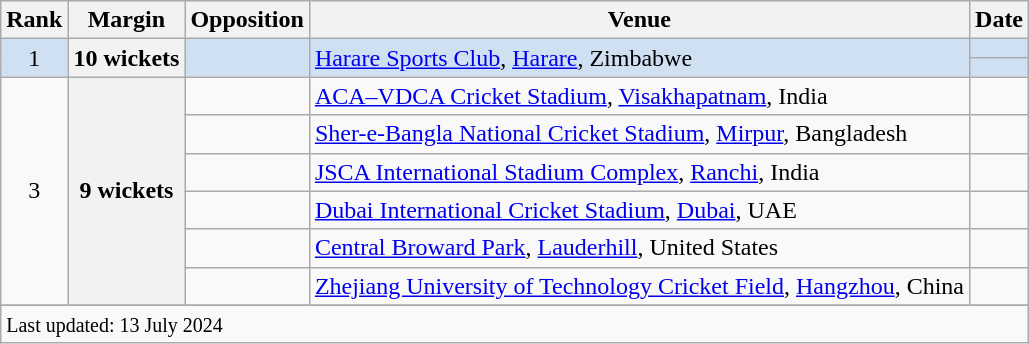<table class="wikitable sortable">
<tr>
<th scope=col>Rank</th>
<th scope=col>Margin</th>
<th scope=col>Opposition</th>
<th scope=col>Venue</th>
<th scope=col>Date</th>
</tr>
<tr bgcolor=#cee0f2>
<td align=center rowspan=2>1</td>
<th scope=row style=text-align:center rowspan=2>10 wickets</th>
<td rowspan=2></td>
<td rowspan=2><a href='#'>Harare Sports Club</a>, <a href='#'>Harare</a>, Zimbabwe</td>
<td></td>
</tr>
<tr bgcolor=#cee0f2>
<td></td>
</tr>
<tr>
<td align=center rowspan=6>3</td>
<th scope=row style=text-align:center rowspan=6>9 wickets</th>
<td></td>
<td><a href='#'>ACA–VDCA Cricket Stadium</a>, <a href='#'>Visakhapatnam</a>, India</td>
<td></td>
</tr>
<tr>
<td></td>
<td><a href='#'>Sher-e-Bangla National Cricket Stadium</a>, <a href='#'>Mirpur</a>, Bangladesh</td>
<td></td>
</tr>
<tr>
<td></td>
<td><a href='#'>JSCA International Stadium Complex</a>, <a href='#'>Ranchi</a>, India</td>
<td></td>
</tr>
<tr>
<td></td>
<td><a href='#'>Dubai International Cricket Stadium</a>, <a href='#'>Dubai</a>, UAE</td>
<td> </td>
</tr>
<tr>
<td></td>
<td><a href='#'>Central Broward Park</a>, <a href='#'>Lauderhill</a>, United States</td>
<td></td>
</tr>
<tr>
<td></td>
<td><a href='#'>Zhejiang University of Technology Cricket Field</a>, <a href='#'>Hangzhou</a>, China</td>
<td></td>
</tr>
<tr>
</tr>
<tr class=sortbottom>
<td colspan=5><small>Last updated: 13 July 2024</small></td>
</tr>
</table>
